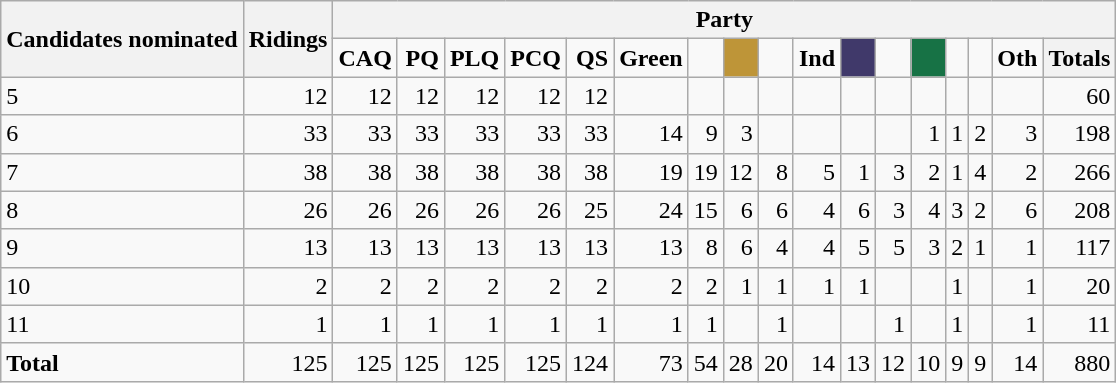<table class="wikitable" style="text-align:right;">
<tr>
<th rowspan="2">Candidates nominated</th>
<th rowspan="2">Ridings</th>
<th colspan="17">Party</th>
</tr>
<tr>
<td><strong>CAQ</strong></td>
<td><strong>PQ</strong></td>
<td><strong>PLQ</strong></td>
<td><strong>PCQ</strong></td>
<td><strong>QS</strong></td>
<td><strong>Green</strong></td>
<td><strong></strong></td>
<td style="background-color:#be9538;" align="center"><strong></strong></td>
<td><strong></strong></td>
<td><strong>Ind</strong></td>
<td style="background:#40396A; color: white" align="center"><strong></strong></td>
<td><strong></strong></td>
<td style="background:#177245; color: white" align="center"><strong></strong></td>
<td><strong></strong></td>
<td><strong></strong></td>
<td><strong>Oth</strong></td>
<th>Totals</th>
</tr>
<tr>
<td style="text-align:left;">5</td>
<td>12</td>
<td>12</td>
<td>12</td>
<td>12</td>
<td>12</td>
<td>12</td>
<td></td>
<td></td>
<td></td>
<td></td>
<td></td>
<td></td>
<td></td>
<td></td>
<td></td>
<td></td>
<td></td>
<td>60</td>
</tr>
<tr>
<td style="text-align:left;">6</td>
<td>33</td>
<td>33</td>
<td>33</td>
<td>33</td>
<td>33</td>
<td>33</td>
<td>14</td>
<td>9</td>
<td>3</td>
<td></td>
<td></td>
<td></td>
<td></td>
<td>1</td>
<td>1</td>
<td>2</td>
<td>3</td>
<td>198</td>
</tr>
<tr>
<td style="text-align:left;">7</td>
<td>38</td>
<td>38</td>
<td>38</td>
<td>38</td>
<td>38</td>
<td>38</td>
<td>19</td>
<td>19</td>
<td>12</td>
<td>8</td>
<td>5</td>
<td>1</td>
<td>3</td>
<td>2</td>
<td>1</td>
<td>4</td>
<td>2</td>
<td>266</td>
</tr>
<tr>
<td style="text-align:left;">8</td>
<td>26</td>
<td>26</td>
<td>26</td>
<td>26</td>
<td>26</td>
<td>25</td>
<td>24</td>
<td>15</td>
<td>6</td>
<td>6</td>
<td>4</td>
<td>6</td>
<td>3</td>
<td>4</td>
<td>3</td>
<td>2</td>
<td>6</td>
<td>208</td>
</tr>
<tr>
<td style="text-align:left;">9</td>
<td>13</td>
<td>13</td>
<td>13</td>
<td>13</td>
<td>13</td>
<td>13</td>
<td>13</td>
<td>8</td>
<td>6</td>
<td>4</td>
<td>4</td>
<td>5</td>
<td>5</td>
<td>3</td>
<td>2</td>
<td>1</td>
<td>1</td>
<td>117</td>
</tr>
<tr>
<td style="text-align:left;">10</td>
<td>2</td>
<td>2</td>
<td>2</td>
<td>2</td>
<td>2</td>
<td>2</td>
<td>2</td>
<td>2</td>
<td>1</td>
<td>1</td>
<td>1</td>
<td>1</td>
<td></td>
<td></td>
<td>1</td>
<td></td>
<td>1</td>
<td>20</td>
</tr>
<tr>
<td style="text-align:left;">11</td>
<td>1</td>
<td>1</td>
<td>1</td>
<td>1</td>
<td>1</td>
<td>1</td>
<td>1</td>
<td>1</td>
<td></td>
<td>1</td>
<td></td>
<td></td>
<td>1</td>
<td></td>
<td>1</td>
<td></td>
<td>1</td>
<td>11</td>
</tr>
<tr>
<td style="text-align:left;"><strong>Total</strong></td>
<td>125</td>
<td>125</td>
<td>125</td>
<td>125</td>
<td>125</td>
<td>124</td>
<td>73</td>
<td>54</td>
<td>28</td>
<td>20</td>
<td>14</td>
<td>13</td>
<td>12</td>
<td>10</td>
<td>9</td>
<td>9</td>
<td>14</td>
<td>880</td>
</tr>
</table>
